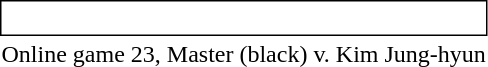<table style="display:inline; display:inline-table;">
<tr>
<td style="border: solid thin; padding: 2px;"><br></td>
</tr>
<tr>
<td style="text-align:center">Online game 23, Master (black) v. Kim Jung-hyun</td>
</tr>
</table>
